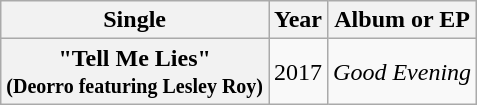<table class="wikitable plainrowheaders" style="text-align:center;">
<tr>
<th scope="col">Single</th>
<th scope="col">Year</th>
<th scope="col">Album or EP</th>
</tr>
<tr>
<th scope="row">"Tell Me Lies"<br><small>(Deorro featuring Lesley Roy)</small></th>
<td>2017</td>
<td><em>Good Evening</em></td>
</tr>
</table>
